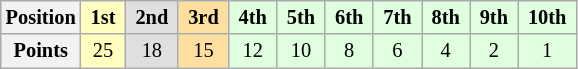<table class="wikitable" style="font-size:85%; text-align:center">
<tr>
<th>Position</th>
<td style="background:#ffffbf"> <strong>1st</strong> </td>
<td style="background:#dfdfdf"> <strong>2nd</strong> </td>
<td style="background:#ffdf9f"> <strong>3rd</strong> </td>
<td style="background:#dfffdf"> <strong>4th</strong> </td>
<td style="background:#dfffdf"> <strong>5th</strong> </td>
<td style="background:#dfffdf"> <strong>6th</strong> </td>
<td style="background:#dfffdf"> <strong>7th</strong> </td>
<td style="background:#dfffdf"> <strong>8th</strong> </td>
<td style="background:#dfffdf"> <strong>9th</strong> </td>
<td style="background:#dfffdf"> <strong>10th</strong> </td>
</tr>
<tr>
<th>Points</th>
<td style="background:#ffffbf">25</td>
<td style="background:#dfdfdf">18</td>
<td style="background:#ffdf9f">15</td>
<td style="background:#dfffdf">12</td>
<td style="background:#dfffdf">10</td>
<td style="background:#dfffdf">8</td>
<td style="background:#dfffdf">6</td>
<td style="background:#dfffdf">4</td>
<td style="background:#dfffdf">2</td>
<td style="background:#dfffdf">1</td>
</tr>
</table>
